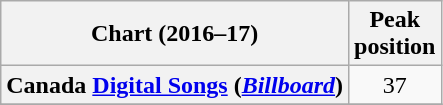<table class="wikitable sortable plainrowheaders" style="text-align:center;">
<tr>
<th>Chart (2016–17)</th>
<th>Peak<br>position</th>
</tr>
<tr>
<th scope="row">Canada <a href='#'>Digital Songs</a> (<a href='#'><em>Billboard</em></a>)</th>
<td>37</td>
</tr>
<tr>
</tr>
</table>
